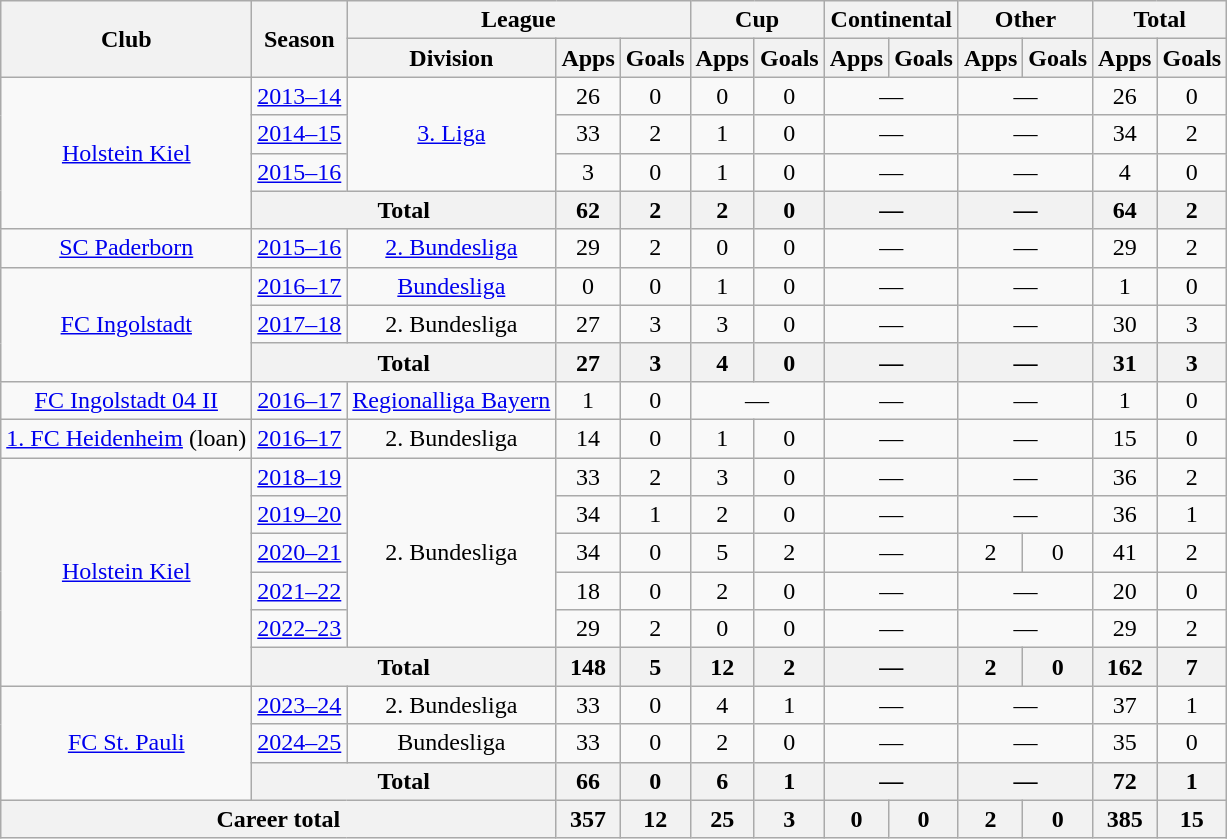<table class="wikitable" style="text-align:center">
<tr>
<th rowspan="2">Club</th>
<th rowspan="2">Season</th>
<th colspan="3">League</th>
<th colspan="2">Cup</th>
<th colspan="2">Continental</th>
<th colspan="2">Other</th>
<th colspan="2">Total</th>
</tr>
<tr>
<th>Division</th>
<th>Apps</th>
<th>Goals</th>
<th>Apps</th>
<th>Goals</th>
<th>Apps</th>
<th>Goals</th>
<th>Apps</th>
<th>Goals</th>
<th>Apps</th>
<th>Goals</th>
</tr>
<tr>
<td rowspan="4"><a href='#'>Holstein Kiel</a></td>
<td><a href='#'>2013–14</a></td>
<td rowspan="3"><a href='#'>3. Liga</a></td>
<td>26</td>
<td>0</td>
<td>0</td>
<td>0</td>
<td colspan="2">—</td>
<td colspan="2">—</td>
<td>26</td>
<td>0</td>
</tr>
<tr>
<td><a href='#'>2014–15</a></td>
<td>33</td>
<td>2</td>
<td>1</td>
<td>0</td>
<td colspan="2">—</td>
<td colspan="2">—</td>
<td>34</td>
<td>2</td>
</tr>
<tr>
<td><a href='#'>2015–16</a></td>
<td>3</td>
<td>0</td>
<td>1</td>
<td>0</td>
<td colspan="2">—</td>
<td colspan="2">—</td>
<td>4</td>
<td>0</td>
</tr>
<tr>
<th colspan="2">Total</th>
<th>62</th>
<th>2</th>
<th>2</th>
<th>0</th>
<th colspan="2">—</th>
<th colspan="2">—</th>
<th>64</th>
<th>2</th>
</tr>
<tr>
<td><a href='#'>SC Paderborn</a></td>
<td><a href='#'>2015–16</a></td>
<td><a href='#'>2. Bundesliga</a></td>
<td>29</td>
<td>2</td>
<td>0</td>
<td>0</td>
<td colspan="2">—</td>
<td colspan="2">—</td>
<td>29</td>
<td>2</td>
</tr>
<tr>
<td rowspan="3"><a href='#'>FC Ingolstadt</a></td>
<td><a href='#'>2016–17</a></td>
<td><a href='#'>Bundesliga</a></td>
<td>0</td>
<td>0</td>
<td>1</td>
<td>0</td>
<td colspan="2">—</td>
<td colspan="2">—</td>
<td>1</td>
<td>0</td>
</tr>
<tr>
<td><a href='#'>2017–18</a></td>
<td>2. Bundesliga</td>
<td>27</td>
<td>3</td>
<td>3</td>
<td>0</td>
<td colspan="2">—</td>
<td colspan="2">—</td>
<td>30</td>
<td>3</td>
</tr>
<tr>
<th colspan="2">Total</th>
<th>27</th>
<th>3</th>
<th>4</th>
<th>0</th>
<th colspan="2">—</th>
<th colspan="2">—</th>
<th>31</th>
<th>3</th>
</tr>
<tr>
<td><a href='#'>FC Ingolstadt 04 II</a></td>
<td><a href='#'>2016–17</a></td>
<td><a href='#'>Regionalliga Bayern</a></td>
<td>1</td>
<td>0</td>
<td colspan="2">—</td>
<td colspan="2">—</td>
<td colspan="2">—</td>
<td>1</td>
<td>0</td>
</tr>
<tr>
<td><a href='#'>1. FC Heidenheim</a> (loan)</td>
<td><a href='#'>2016–17</a></td>
<td>2. Bundesliga</td>
<td>14</td>
<td>0</td>
<td>1</td>
<td>0</td>
<td colspan="2">—</td>
<td colspan="2">—</td>
<td>15</td>
<td>0</td>
</tr>
<tr>
<td rowspan="6"><a href='#'>Holstein Kiel</a></td>
<td><a href='#'>2018–19</a></td>
<td rowspan="5">2. Bundesliga</td>
<td>33</td>
<td>2</td>
<td>3</td>
<td>0</td>
<td colspan="2">—</td>
<td colspan="2">—</td>
<td>36</td>
<td>2</td>
</tr>
<tr>
<td><a href='#'>2019–20</a></td>
<td>34</td>
<td>1</td>
<td>2</td>
<td>0</td>
<td colspan="2">—</td>
<td colspan="2">—</td>
<td>36</td>
<td>1</td>
</tr>
<tr>
<td><a href='#'>2020–21</a></td>
<td>34</td>
<td>0</td>
<td>5</td>
<td>2</td>
<td colspan="2">—</td>
<td>2</td>
<td>0</td>
<td>41</td>
<td>2</td>
</tr>
<tr>
<td><a href='#'>2021–22</a></td>
<td>18</td>
<td>0</td>
<td>2</td>
<td>0</td>
<td colspan="2">—</td>
<td colspan="2">—</td>
<td>20</td>
<td>0</td>
</tr>
<tr>
<td><a href='#'>2022–23</a></td>
<td>29</td>
<td>2</td>
<td>0</td>
<td>0</td>
<td colspan="2">—</td>
<td colspan="2">—</td>
<td>29</td>
<td>2</td>
</tr>
<tr>
<th colspan="2">Total</th>
<th>148</th>
<th>5</th>
<th>12</th>
<th>2</th>
<th colspan="2">—</th>
<th>2</th>
<th>0</th>
<th>162</th>
<th>7</th>
</tr>
<tr>
<td rowspan="3"><a href='#'>FC St. Pauli</a></td>
<td><a href='#'>2023–24</a></td>
<td>2. Bundesliga</td>
<td>33</td>
<td>0</td>
<td>4</td>
<td>1</td>
<td colspan="2">—</td>
<td colspan="2">—</td>
<td>37</td>
<td>1</td>
</tr>
<tr>
<td><a href='#'>2024–25</a></td>
<td>Bundesliga</td>
<td>33</td>
<td>0</td>
<td>2</td>
<td>0</td>
<td colspan="2">—</td>
<td colspan="2">—</td>
<td>35</td>
<td>0</td>
</tr>
<tr>
<th colspan="2">Total</th>
<th>66</th>
<th>0</th>
<th>6</th>
<th>1</th>
<th colspan="2">—</th>
<th colspan="2">—</th>
<th>72</th>
<th>1</th>
</tr>
<tr>
<th colspan="3">Career total</th>
<th>357</th>
<th>12</th>
<th>25</th>
<th>3</th>
<th>0</th>
<th>0</th>
<th>2</th>
<th>0</th>
<th>385</th>
<th>15</th>
</tr>
</table>
